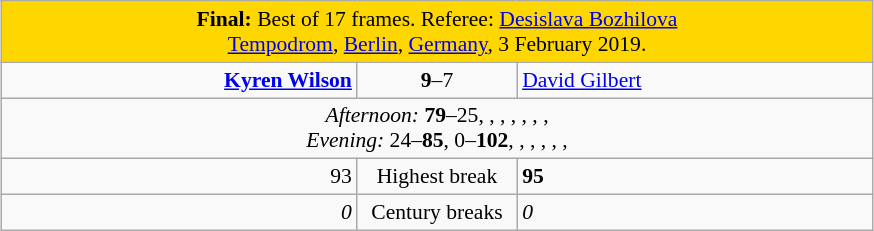<table class="wikitable" style="font-size: 90%; margin: 1em auto 1em auto;">
<tr>
<td colspan = "3" align="center" bgcolor="#ffd700"><strong>Final:</strong> Best of 17 frames. Referee: <a href='#'>Desislava Bozhilova</a><br><a href='#'>Tempodrom</a>, <a href='#'>Berlin</a>, <a href='#'>Germany</a>, 3 February 2019.</td>
</tr>
<tr>
<td width="230" align="right"><strong><a href='#'>Kyren Wilson</a></strong><br></td>
<td width="100" align="center"><strong>9</strong>–7</td>
<td width="230"><a href='#'>David Gilbert</a><br></td>
</tr>
<tr>
<td colspan="3" align="center" style="font-size: 100%"><em>Afternoon:</em> <strong>79</strong>–25, , , , , , , <br><em>Evening:</em> 24–<strong>85</strong>, 0–<strong>102</strong>, , , , , , </td>
</tr>
<tr>
<td align="right">93</td>
<td align="center">Highest break</td>
<td><strong>95</strong></td>
</tr>
<tr>
<td align="right"><em>0</em></td>
<td align="center">Century breaks</td>
<td><em>0</em></td>
</tr>
</table>
